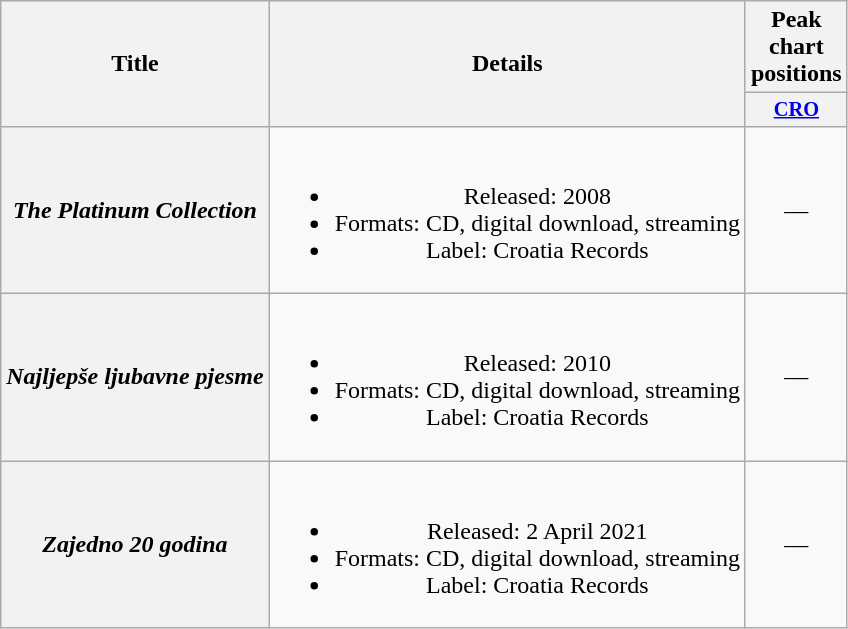<table class="wikitable plainrowheaders" style="text-align:center;">
<tr>
<th scope="col" rowspan="2">Title</th>
<th scope="col" rowspan="2">Details</th>
<th scope="col" colspan="1">Peak chart positions</th>
</tr>
<tr>
<th scope="col" style="width:3em;font-size:85%;"><a href='#'>CRO</a><br></th>
</tr>
<tr>
<th scope="row"><em>The Platinum Collection</em></th>
<td><br><ul><li>Released: 2008</li><li>Formats: CD, digital download, streaming</li><li>Label: Croatia Records</li></ul></td>
<td>—</td>
</tr>
<tr>
<th scope="row"><em>Najljepše ljubavne pjesme</em></th>
<td><br><ul><li>Released: 2010</li><li>Formats: CD, digital download, streaming</li><li>Label: Croatia Records</li></ul></td>
<td>—</td>
</tr>
<tr>
<th scope="row"><em>Zajedno 20 godina</em></th>
<td><br><ul><li>Released: 2 April 2021</li><li>Formats: CD, digital download, streaming</li><li>Label: Croatia Records</li></ul></td>
<td>—</td>
</tr>
</table>
